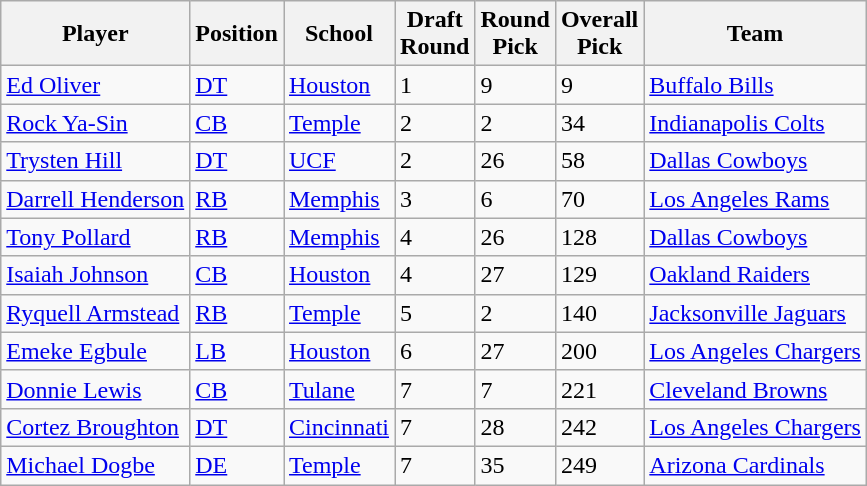<table class="wikitable sortable" border="1">
<tr>
<th>Player</th>
<th>Position</th>
<th>School</th>
<th>Draft<br>Round</th>
<th>Round<br>Pick</th>
<th>Overall<br>Pick</th>
<th>Team</th>
</tr>
<tr>
<td><a href='#'>Ed Oliver</a></td>
<td><a href='#'>DT</a></td>
<td><a href='#'>Houston</a></td>
<td>1</td>
<td>9</td>
<td>9</td>
<td><a href='#'>Buffalo Bills</a></td>
</tr>
<tr>
<td><a href='#'>Rock Ya-Sin</a></td>
<td><a href='#'>CB</a></td>
<td><a href='#'>Temple</a></td>
<td>2</td>
<td>2</td>
<td>34</td>
<td><a href='#'>Indianapolis Colts</a></td>
</tr>
<tr>
<td><a href='#'>Trysten Hill</a></td>
<td><a href='#'>DT</a></td>
<td><a href='#'>UCF</a></td>
<td>2</td>
<td>26</td>
<td>58</td>
<td><a href='#'>Dallas Cowboys</a></td>
</tr>
<tr>
<td><a href='#'>Darrell Henderson</a></td>
<td><a href='#'>RB</a></td>
<td><a href='#'>Memphis</a></td>
<td>3</td>
<td>6</td>
<td>70</td>
<td><a href='#'>Los Angeles Rams</a></td>
</tr>
<tr>
<td><a href='#'>Tony Pollard</a></td>
<td><a href='#'>RB</a></td>
<td><a href='#'>Memphis</a></td>
<td>4</td>
<td>26</td>
<td>128</td>
<td><a href='#'>Dallas Cowboys</a></td>
</tr>
<tr>
<td><a href='#'>Isaiah Johnson</a></td>
<td><a href='#'>CB</a></td>
<td><a href='#'>Houston</a></td>
<td>4</td>
<td>27</td>
<td>129</td>
<td><a href='#'>Oakland Raiders</a></td>
</tr>
<tr>
<td><a href='#'>Ryquell Armstead</a></td>
<td><a href='#'>RB</a></td>
<td><a href='#'>Temple</a></td>
<td>5</td>
<td>2</td>
<td>140</td>
<td><a href='#'>Jacksonville Jaguars</a></td>
</tr>
<tr>
<td><a href='#'>Emeke Egbule</a></td>
<td><a href='#'>LB</a></td>
<td><a href='#'>Houston</a></td>
<td>6</td>
<td>27</td>
<td>200</td>
<td><a href='#'>Los Angeles Chargers</a></td>
</tr>
<tr>
<td><a href='#'>Donnie Lewis</a></td>
<td><a href='#'>CB</a></td>
<td><a href='#'>Tulane</a></td>
<td>7</td>
<td>7</td>
<td>221</td>
<td><a href='#'>Cleveland Browns</a></td>
</tr>
<tr>
<td><a href='#'>Cortez Broughton</a></td>
<td><a href='#'>DT</a></td>
<td><a href='#'>Cincinnati</a></td>
<td>7</td>
<td>28</td>
<td>242</td>
<td><a href='#'>Los Angeles Chargers</a></td>
</tr>
<tr>
<td><a href='#'>Michael Dogbe</a></td>
<td><a href='#'>DE</a></td>
<td><a href='#'>Temple</a></td>
<td>7</td>
<td>35</td>
<td>249</td>
<td><a href='#'>Arizona Cardinals</a></td>
</tr>
</table>
